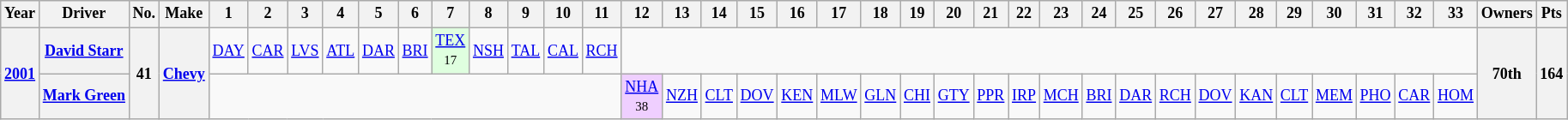<table class="wikitable" style="text-align:center; font-size:75%">
<tr>
<th>Year</th>
<th>Driver</th>
<th>No.</th>
<th>Make</th>
<th>1</th>
<th>2</th>
<th>3</th>
<th>4</th>
<th>5</th>
<th>6</th>
<th>7</th>
<th>8</th>
<th>9</th>
<th>10</th>
<th>11</th>
<th>12</th>
<th>13</th>
<th>14</th>
<th>15</th>
<th>16</th>
<th>17</th>
<th>18</th>
<th>19</th>
<th>20</th>
<th>21</th>
<th>22</th>
<th>23</th>
<th>24</th>
<th>25</th>
<th>26</th>
<th>27</th>
<th>28</th>
<th>29</th>
<th>30</th>
<th>31</th>
<th>32</th>
<th>33</th>
<th>Owners</th>
<th>Pts</th>
</tr>
<tr>
<th rowspan=2><a href='#'>2001</a></th>
<th><a href='#'>David Starr</a></th>
<th rowspan=2>41</th>
<th rowspan=2><a href='#'>Chevy</a></th>
<td><a href='#'>DAY</a></td>
<td><a href='#'>CAR</a></td>
<td><a href='#'>LVS</a></td>
<td><a href='#'>ATL</a></td>
<td><a href='#'>DAR</a></td>
<td><a href='#'>BRI</a></td>
<td style="background:#DFFFDF;"><a href='#'>TEX</a><br><small>17</small></td>
<td><a href='#'>NSH</a></td>
<td><a href='#'>TAL</a></td>
<td><a href='#'>CAL</a></td>
<td><a href='#'>RCH</a></td>
<td colspan=22></td>
<th rowspan=2>70th</th>
<th rowspan=2>164</th>
</tr>
<tr>
<th><a href='#'>Mark Green</a></th>
<td colspan=11></td>
<td style="background:#EFCFFF;"><a href='#'>NHA</a><br><small>38</small></td>
<td><a href='#'>NZH</a></td>
<td><a href='#'>CLT</a></td>
<td><a href='#'>DOV</a></td>
<td><a href='#'>KEN</a></td>
<td><a href='#'>MLW</a></td>
<td><a href='#'>GLN</a></td>
<td><a href='#'>CHI</a></td>
<td><a href='#'>GTY</a></td>
<td><a href='#'>PPR</a></td>
<td><a href='#'>IRP</a></td>
<td><a href='#'>MCH</a></td>
<td><a href='#'>BRI</a></td>
<td><a href='#'>DAR</a></td>
<td><a href='#'>RCH</a></td>
<td><a href='#'>DOV</a></td>
<td><a href='#'>KAN</a></td>
<td><a href='#'>CLT</a></td>
<td><a href='#'>MEM</a></td>
<td><a href='#'>PHO</a></td>
<td><a href='#'>CAR</a></td>
<td><a href='#'>HOM</a></td>
</tr>
</table>
